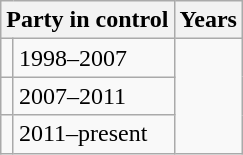<table class="wikitable">
<tr>
<th colspan="2">Party in control</th>
<th>Years</th>
</tr>
<tr>
<td></td>
<td>1998–2007</td>
</tr>
<tr>
<td></td>
<td>2007–2011</td>
</tr>
<tr>
<td></td>
<td>2011–present</td>
</tr>
</table>
